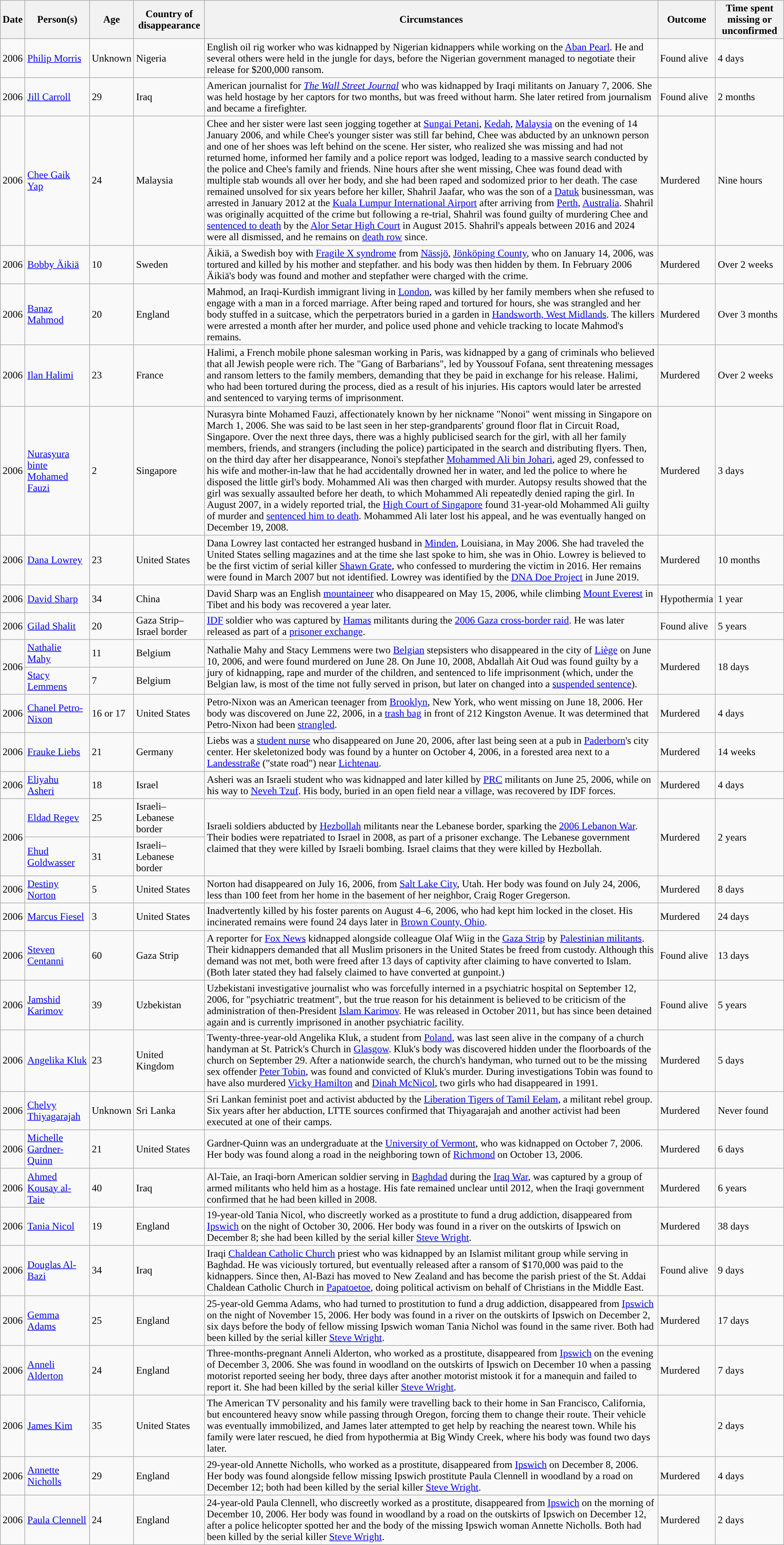<table class="wikitable sortable zebra">
<tr>
<th data-sort-type="isoDate">Date</th>
<th data-sort-type="text">Person(s)</th>
<th data-sort-type="text">Age</th>
<th>Country of disappearance</th>
<th class="unsortable">Circumstances</th>
<th data-sort-type="text">Outcome</th>
<th>Time spent missing or unconfirmed</th>
</tr>
<tr>
<td>2006</td>
<td><a href='#'>Philip Morris</a></td>
<td>Unknown</td>
<td>Nigeria</td>
<td>English oil rig worker who was kidnapped by Nigerian kidnappers while working on the <a href='#'>Aban Pearl</a>. He and several others were held in the jungle for days, before the Nigerian government managed to negotiate their release for $200,000 ransom.</td>
<td>Found alive</td>
<td>4 days</td>
</tr>
<tr>
<td>2006</td>
<td><a href='#'>Jill Carroll</a></td>
<td data-sort-value="029">29</td>
<td>Iraq</td>
<td>American journalist for <em><a href='#'>The Wall Street Journal</a></em> who was kidnapped by Iraqi militants on January 7, 2006. She was held hostage by her captors for two months, but was freed without harm. She later retired from journalism and became a firefighter.</td>
<td>Found alive</td>
<td data-sort-value="0.16">2 months</td>
</tr>
<tr>
<td>2006</td>
<td><a href='#'>Chee Gaik Yap</a></td>
<td data-sort-value="024">24</td>
<td>Malaysia</td>
<td>Chee and her sister were last seen jogging together at <a href='#'>Sungai Petani</a>, <a href='#'>Kedah</a>, <a href='#'>Malaysia</a> on the evening of 14 January 2006, and while Chee's younger sister was still far behind, Chee was abducted by an unknown person and one of her shoes was left behind on the scene. Her sister, who realized she was missing and had not returned home, informed her family and a police report was lodged, leading to a massive search conducted by the police and Chee's family and friends. Nine hours after she went missing, Chee was found dead with multiple stab wounds all over her body, and she had been raped and sodomized prior to her death. The case remained unsolved for six years before her killer, Shahril Jaafar, who was the son of a <a href='#'>Datuk</a> businessman, was arrested in January 2012 at the <a href='#'>Kuala Lumpur International Airport</a> after arriving from <a href='#'>Perth</a>, <a href='#'>Australia</a>. Shahril was originally acquitted of the crime but following a re-trial, Shahril was found guilty of murdering Chee and <a href='#'>sentenced to death</a> by the <a href='#'>Alor Setar High Court</a> in August 2015. Shahril's appeals between 2016 and 2024 were all dismissed, and he remains on <a href='#'>death row</a> since.</td>
<td>Murdered</td>
<td>Nine hours</td>
</tr>
<tr>
<td>2006</td>
<td><a href='#'>Bobby Äikiä</a></td>
<td data-sort-value="010">10</td>
<td>Sweden</td>
<td>Äikiä, a Swedish boy with <a href='#'>Fragile X syndrome</a> from <a href='#'>Nässjö</a>, <a href='#'>Jönköping County</a>, who on January 14, 2006, was tortured and killed by his mother and stepfather. and his body was then hidden by them. In February 2006 Äikiä's body was found and mother and stepfather were charged with the crime.</td>
<td>Murdered</td>
<td>Over 2 weeks</td>
</tr>
<tr>
<td>2006</td>
<td><a href='#'>Banaz Mahmod</a></td>
<td data-sort-value="020">20</td>
<td>England</td>
<td>Mahmod, an Iraqi-Kurdish immigrant living in <a href='#'>London</a>, was killed by her family members when she refused to engage with a man in a forced marriage. After being raped and tortured for hours, she was strangled and her body stuffed in a suitcase, which the perpetrators buried in a garden in <a href='#'>Handsworth, West Midlands</a>. The killers were arrested a month after her murder, and police used phone and vehicle tracking to locate Mahmod's remains.</td>
<td>Murdered</td>
<td>Over 3 months</td>
</tr>
<tr>
<td>2006</td>
<td><a href='#'>Ilan Halimi</a></td>
<td data-sort-value="023">23</td>
<td>France</td>
<td>Halimi, a French mobile phone salesman working in Paris, was kidnapped by a gang of criminals who believed that all Jewish people were rich. The "Gang of Barbarians", led by Youssouf Fofana, sent threatening messages and ransom letters to the family members, demanding that they be paid in exchange for his release. Halimi, who had been tortured during the process, died as a result of his injuries. His captors would later be arrested and sentenced to varying terms of imprisonment.</td>
<td>Murdered</td>
<td>Over 2 weeks</td>
</tr>
<tr>
<td data-sort-value="2006-03-01">2006</td>
<td><a href='#'>Nurasyura binte Mohamed Fauzi</a></td>
<td data-sort-value="002">2</td>
<td>Singapore</td>
<td>Nurasyra binte Mohamed Fauzi, affectionately known by her nickname "Nonoi" went missing in Singapore on March 1, 2006. She was said to be last seen in her step-grandparents' ground floor flat in Circuit Road, Singapore. Over the next three days, there was a highly publicised search for the girl, with all her family members, friends, and strangers (including the police) participated in the search and distributing flyers. Then, on the third day after her disappearance, Nonoi's stepfather <a href='#'>Mohammed Ali bin Johari</a>, aged 29, confessed to his wife and mother-in-law that he had accidentally drowned her in water, and led the police to where he disposed the little girl's body. Mohammed Ali was then charged with murder. Autopsy results showed that the girl was sexually assaulted before her death, to which Mohammed Ali repeatedly denied raping the girl. In August 2007, in a widely reported trial, the <a href='#'>High Court of Singapore</a> found 31-year-old Mohammed Ali guilty of murder and <a href='#'>sentenced him to death</a>. Mohammed Ali later lost his appeal, and he was eventually hanged on December 19, 2008.</td>
<td>Murdered</td>
<td>3 days</td>
</tr>
<tr>
<td data-sort-value="2006-05-1">2006</td>
<td><a href='#'>Dana Lowrey</a></td>
<td data-sort-value="023">23</td>
<td>United States</td>
<td>Dana Lowrey last contacted her estranged husband in <a href='#'>Minden</a>, Louisiana, in May 2006. She had traveled the United States selling magazines and at the time she last spoke to him, she was in Ohio. Lowrey is believed to be the first victim of serial killer <a href='#'>Shawn Grate</a>, who confessed to murdering the victim in 2016. Her remains were found in March 2007 but not identified. Lowrey was identified by the <a href='#'>DNA Doe Project</a> in June 2019.</td>
<td>Murdered</td>
<td>10 months</td>
</tr>
<tr>
<td>2006</td>
<td><a href='#'>David Sharp</a></td>
<td data-sort-value="034">34</td>
<td>China</td>
<td>David Sharp was an English <a href='#'>mountaineer</a> who disappeared on May 15, 2006, while climbing <a href='#'>Mount Everest</a> in Tibet and his body was recovered a year later.</td>
<td>Hypothermia</td>
<td>1 year</td>
</tr>
<tr>
<td>2006</td>
<td><a href='#'>Gilad Shalit</a></td>
<td data-sort-value="020">20</td>
<td>Gaza Strip–Israel border</td>
<td><a href='#'>IDF</a> soldier who was captured by <a href='#'>Hamas</a> militants during the <a href='#'>2006 Gaza cross-border raid</a>. He was later released as part of a <a href='#'>prisoner exchange</a>.</td>
<td>Found alive</td>
<td>5 years</td>
</tr>
<tr>
<td rowspan="2">2006</td>
<td><a href='#'>Nathalie Mahy</a></td>
<td data-sort-value="011">11</td>
<td>Belgium</td>
<td rowspan="2">Nathalie Mahy and Stacy Lemmens were two <a href='#'>Belgian</a> stepsisters who disappeared in the city of <a href='#'>Liège</a> on June 10, 2006, and were found murdered on June 28. On June 10, 2008, Abdallah Ait Oud was found guilty by a jury of kidnapping, rape and murder of the children, and sentenced to life imprisonment (which, under the Belgian law, is most of the time not fully served in prison, but later on changed into a <a href='#'>suspended sentence</a>).</td>
<td rowspan="2">Murdered</td>
<td rowspan="2">18 days</td>
</tr>
<tr>
<td><a href='#'>Stacy Lemmens</a></td>
<td data-sort-value="007">7</td>
<td>Belgium</td>
</tr>
<tr>
<td data-sort-value="2006-06-18">2006</td>
<td><a href='#'>Chanel Petro-Nixon</a></td>
<td data-sort-value="016">16 or 17</td>
<td>United States</td>
<td>Petro-Nixon was an American teenager from <a href='#'>Brooklyn</a>, New York, who went missing on June 18, 2006. Her body was discovered on June 22, 2006, in a <a href='#'>trash bag</a> in front of 212 Kingston Avenue. It was determined that Petro-Nixon had been <a href='#'>strangled</a>.</td>
<td>Murdered</td>
<td>4 days</td>
</tr>
<tr>
<td data-sort-value="2006-06-20">2006</td>
<td><a href='#'>Frauke Liebs</a></td>
<td data-sort-value="021">21</td>
<td>Germany</td>
<td>Liebs was a <a href='#'>student nurse</a> who disappeared on June 20, 2006, after last being seen at a pub in <a href='#'>Paderborn</a>'s city center. Her skeletonized body was found by a hunter on October 4, 2006, in a forested area next to a <a href='#'>Landesstraße</a> ("state road") near <a href='#'>Lichtenau</a>.</td>
<td>Murdered</td>
<td>14 weeks</td>
</tr>
<tr>
<td>2006</td>
<td><a href='#'>Eliyahu Asheri</a></td>
<td data-sort-value="018">18</td>
<td>Israel</td>
<td>Asheri was an Israeli student who was kidnapped and later killed by <a href='#'>PRC</a> militants on June 25, 2006, while on his way to <a href='#'>Neveh Tzuf</a>. His body, buried in an open field near a village, was recovered by IDF forces.</td>
<td>Murdered</td>
<td>4 days</td>
</tr>
<tr>
<td rowspan="2">2006</td>
<td><a href='#'>Eldad Regev</a></td>
<td data-sort-value="025">25</td>
<td>Israeli–Lebanese border</td>
<td rowspan="2">Israeli soldiers abducted by <a href='#'>Hezbollah</a> militants near the Lebanese border, sparking the <a href='#'>2006 Lebanon War</a>. Their bodies were repatriated to Israel in 2008, as part of a prisoner exchange. The Lebanese government claimed that they were killed by Israeli bombing. Israel claims that they were killed by Hezbollah.</td>
<td rowspan="2">Murdered</td>
<td rowspan="2">2 years</td>
</tr>
<tr>
<td><a href='#'>Ehud Goldwasser</a></td>
<td data-sort-value="031">31</td>
<td>Israeli–Lebanese border</td>
</tr>
<tr>
<td data-sort-value="2006-07-16">2006</td>
<td><a href='#'>Destiny Norton</a></td>
<td data-sort-value="005">5</td>
<td>United States</td>
<td>Norton had disappeared on July 16, 2006, from <a href='#'>Salt Lake City</a>, Utah. Her body was found on July 24, 2006, less than 100 feet from her home in the basement of her neighbor, Craig Roger Gregerson.</td>
<td>Murdered</td>
<td>8 days</td>
</tr>
<tr>
<td>2006</td>
<td><a href='#'>Marcus Fiesel</a></td>
<td data-sort-value="003">3</td>
<td>United States</td>
<td>Inadvertently killed by his foster parents on August 4–6, 2006, who had kept him locked in the closet. His incinerated remains were found 24 days later in <a href='#'>Brown County, Ohio</a>.</td>
<td>Murdered</td>
<td>24 days</td>
</tr>
<tr>
<td data-sort-value="2006-08-14">2006</td>
<td><a href='#'>Steven Centanni</a></td>
<td data-sort-value="060">60</td>
<td>Gaza Strip</td>
<td>A reporter for <a href='#'>Fox News</a> kidnapped alongside colleague Olaf Wiig in the <a href='#'>Gaza Strip</a> by <a href='#'>Palestinian militants</a>. Their kidnappers demanded that all Muslim prisoners in the United States be freed from custody. Although this demand was not met, both were freed after 13 days of captivity after claiming to have converted to Islam. (Both later stated they had falsely claimed to have converted at gunpoint.)</td>
<td>Found alive</td>
<td>13 days</td>
</tr>
<tr>
<td>2006</td>
<td><a href='#'>Jamshid Karimov</a></td>
<td data-sort-value="039">39</td>
<td>Uzbekistan</td>
<td>Uzbekistani investigative journalist who was forcefully interned in a psychiatric hospital on September 12, 2006, for "psychiatric treatment", but the true reason for his detainment is believed to be criticism of the administration of then-President <a href='#'>Islam Karimov</a>. He was released in October 2011, but has since been detained again and is currently imprisoned in another psychiatric facility.</td>
<td>Found alive</td>
<td>5 years</td>
</tr>
<tr>
<td data-sort-value="2006-09-24">2006</td>
<td><a href='#'>Angelika Kluk</a></td>
<td data-sort-value="023">23</td>
<td>United Kingdom</td>
<td>Twenty-three-year-old Angelika Kluk, a student from <a href='#'>Poland</a>, was last seen alive in the company of a church handyman at St. Patrick's Church in <a href='#'>Glasgow</a>. Kluk's body was discovered hidden under the floorboards of the church on September 29. After a nationwide search, the church's handyman, who turned out to be the missing sex offender <a href='#'>Peter Tobin</a>, was found and convicted of Kluk's murder. During investigations Tobin was found to have also murdered <a href='#'>Vicky Hamilton</a> and <a href='#'>Dinah McNicol</a>, two girls who had disappeared in 1991.</td>
<td>Murdered</td>
<td>5 days</td>
</tr>
<tr>
<td>2006</td>
<td><a href='#'>Chelvy Thiyagarajah</a></td>
<td>Unknown</td>
<td>Sri Lanka</td>
<td>Sri Lankan feminist poet and activist abducted by the <a href='#'>Liberation Tigers of Tamil Eelam</a>, a militant rebel group. Six years after her abduction, LTTE sources confirmed that Thiyagarajah and another activist had been executed at one of their camps.</td>
<td>Murdered</td>
<td>Never found</td>
</tr>
<tr>
<td data-sort-value="2006-10-07">2006</td>
<td><a href='#'>Michelle Gardner-Quinn</a></td>
<td data-sort-value="021">21</td>
<td>United States</td>
<td>Gardner-Quinn was an undergraduate at the <a href='#'>University of Vermont</a>, who was kidnapped on October 7, 2006. Her body was found along a road in the neighboring town of <a href='#'>Richmond</a> on October 13, 2006.</td>
<td>Murdered</td>
<td>6 days</td>
</tr>
<tr>
<td>2006</td>
<td><a href='#'>Ahmed Kousay al-Taie</a></td>
<td data-sort-value="040">40</td>
<td>Iraq</td>
<td>Al-Taie, an Iraqi-born American soldier serving in <a href='#'>Baghdad</a> during the <a href='#'>Iraq War</a>, was captured by a group of armed militants who held him as a hostage. His fate remained unclear until 2012, when the Iraqi government confirmed that he had been killed in 2008.</td>
<td>Murdered</td>
<td>6 years</td>
</tr>
<tr>
<td data-sort-value="2006-10-30">2006</td>
<td><a href='#'>Tania Nicol</a></td>
<td data-sort-value="019">19</td>
<td>England</td>
<td>19-year-old Tania Nicol, who discreetly worked as a prostitute to fund a drug addiction, disappeared from <a href='#'>Ipswich</a> on the night of October 30, 2006. Her body was found in a river on the outskirts of Ipswich on December 8; she had been killed by the serial killer <a href='#'>Steve Wright</a>.</td>
<td>Murdered</td>
<td>38 days</td>
</tr>
<tr>
<td>2006</td>
<td><a href='#'>Douglas Al-Bazi</a></td>
<td data-sort-value="034">34</td>
<td>Iraq</td>
<td>Iraqi <a href='#'>Chaldean Catholic Church</a> priest who was kidnapped by an Islamist militant group while serving in Baghdad. He was viciously tortured, but eventually released after a ransom of $170,000 was paid to the kidnappers. Since then, Al-Bazi has moved to New Zealand and has become the parish priest of the St. Addai Chaldean Catholic Church in <a href='#'>Papatoetoe</a>, doing political activism on behalf of Christians in the Middle East.</td>
<td>Found alive</td>
<td>9 days</td>
</tr>
<tr>
<td data-sort-value="2006-11-15">2006</td>
<td><a href='#'>Gemma Adams</a></td>
<td data-sort-value="025">25</td>
<td>England</td>
<td>25-year-old Gemma Adams, who had turned to prostitution to fund a drug addiction, disappeared from <a href='#'>Ipswich</a> on the night of November 15, 2006. Her body was found in a river on the outskirts of Ipswich on December 2, six days before the body of fellow missing Ipswich woman Tania Nichol was found in the same river. Both had been killed by the serial killer <a href='#'>Steve Wright</a>.</td>
<td>Murdered</td>
<td>17 days</td>
</tr>
<tr>
<td data-sort-value="2006-12-03">2006</td>
<td><a href='#'>Anneli Alderton</a></td>
<td data-sort-value="024">24</td>
<td>England</td>
<td>Three-months-pregnant Anneli Alderton, who worked as a prostitute, disappeared from <a href='#'>Ipswich</a> on the evening of December 3, 2006. She was found in woodland on the outskirts of Ipswich on December 10 when a passing motorist reported seeing her body, three days after another motorist mistook it for a manequin and failed to report it. She had been killed by the serial killer <a href='#'>Steve Wright</a>.</td>
<td>Murdered</td>
<td>7 days</td>
</tr>
<tr>
<td>2006</td>
<td><a href='#'>James Kim</a></td>
<td data-sort-value="035">35</td>
<td>United States</td>
<td>The American TV personality and his family were travelling back to their home in San Francisco, California, but encountered heavy snow while passing through Oregon, forcing them to change their route. Their vehicle was eventually immobilized, and James later attempted to get help by reaching the nearest town. While his family were later rescued, he died from hypothermia at Big Windy Creek, where his body was found two days later.</td>
<td></td>
<td>2 days</td>
</tr>
<tr>
<td data-sort-value="2006-12-08">2006</td>
<td><a href='#'>Annette Nicholls</a></td>
<td data-sort-value="029">29</td>
<td>England</td>
<td>29-year-old Annette Nicholls, who worked as a prostitute, disappeared from <a href='#'>Ipswich</a> on December 8, 2006. Her body was found alongside fellow missing Ipswich prostitute Paula Clennell in woodland by a road on December 12; both had been killed by the serial killer <a href='#'>Steve Wright</a>.</td>
<td>Murdered</td>
<td>4 days</td>
</tr>
<tr>
<td data-sort-value="2006-12-10">2006</td>
<td><a href='#'>Paula Clennell</a></td>
<td data-sort-value="024">24</td>
<td>England</td>
<td>24-year-old Paula Clennell, who discreetly worked as a prostitute, disappeared from <a href='#'>Ipswich</a> on the morning of December 10, 2006. Her body was found in woodland by a road on the outskirts of Ipswich on December 12, after a police helicopter spotted her and the body of the missing Ipswich woman Annette Nicholls. Both had been killed by the serial killer <a href='#'>Steve Wright</a>.</td>
<td>Murdered</td>
<td>2 days</td>
</tr>
</table>
